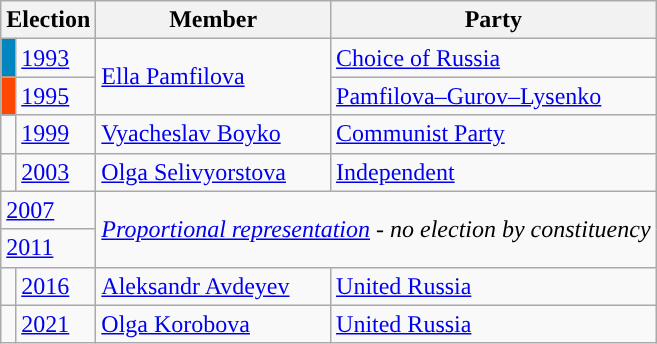<table class="wikitable">
<tr>
<th colspan="2">Election</th>
<th>Member</th>
<th>Party</th>
</tr>
<tr>
<td style="background-color:#0085BE"></td>
<td><a href='#'>1993</a></td>
<td rowspan=2><a href='#'>Ella Pamfilova</a></td>
<td><a href='#'>Choice of Russia</a></td>
</tr>
<tr>
<td style="background-color:#FE4801"></td>
<td><a href='#'>1995</a></td>
<td><a href='#'>Pamfilova–Gurov–Lysenko</a></td>
</tr>
<tr>
<td style="background-color:"></td>
<td><a href='#'>1999</a></td>
<td><a href='#'>Vyacheslav Boyko</a></td>
<td><a href='#'>Communist Party</a></td>
</tr>
<tr>
<td style="background-color:"></td>
<td><a href='#'>2003</a></td>
<td><a href='#'>Olga Selivyorstova</a></td>
<td><a href='#'>Independent</a></td>
</tr>
<tr>
<td colspan=2><a href='#'>2007</a></td>
<td colspan=2 rowspan=2><em><a href='#'>Proportional representation</a> - no election by constituency</em></td>
</tr>
<tr>
<td colspan=2><a href='#'>2011</a></td>
</tr>
<tr>
<td style="background-color: "></td>
<td><a href='#'>2016</a></td>
<td><a href='#'>Aleksandr Avdeyev</a></td>
<td><a href='#'>United Russia</a></td>
</tr>
<tr>
<td style="background-color: "></td>
<td><a href='#'>2021</a></td>
<td><a href='#'>Olga Korobova</a></td>
<td><a href='#'>United Russia</a></td>
</tr>
</table>
